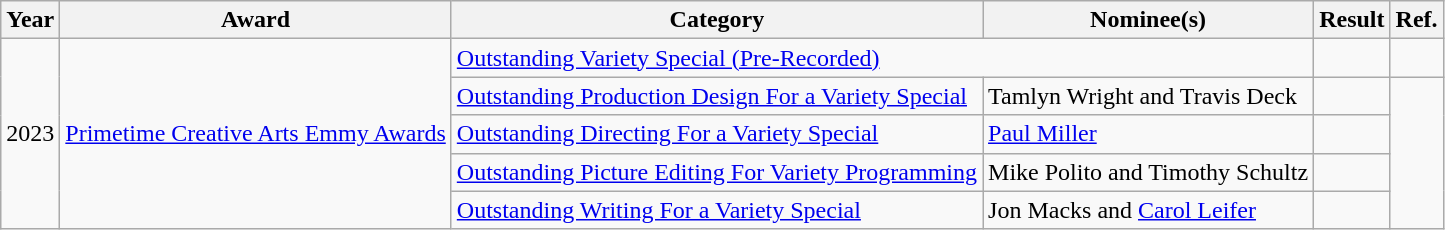<table class="wikitable sortable">
<tr>
<th>Year</th>
<th>Award</th>
<th>Category</th>
<th>Nominee(s)</th>
<th>Result</th>
<th>Ref.</th>
</tr>
<tr>
<td rowspan="5">2023</td>
<td rowspan="5"><a href='#'>Primetime Creative Arts Emmy Awards</a></td>
<td colspan="2"><a href='#'>Outstanding Variety Special (Pre-Recorded)</a></td>
<td></td>
<td></td>
</tr>
<tr>
<td><a href='#'>Outstanding Production Design For a Variety Special</a></td>
<td>Tamlyn Wright and Travis Deck</td>
<td></td>
<td rowspan="4"></td>
</tr>
<tr>
<td><a href='#'>Outstanding Directing For a Variety Special</a></td>
<td><a href='#'>Paul Miller</a></td>
<td></td>
</tr>
<tr>
<td><a href='#'>Outstanding Picture Editing For Variety Programming</a></td>
<td>Mike Polito and Timothy Schultz</td>
<td></td>
</tr>
<tr>
<td><a href='#'>Outstanding Writing For a Variety Special</a></td>
<td>Jon Macks and <a href='#'>Carol Leifer</a></td>
<td></td>
</tr>
</table>
